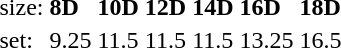<table style="margin-left:40px;">
<tr>
<td>size:</td>
<td><strong>8D</strong></td>
<td><strong>10D</strong></td>
<td><strong>12D</strong></td>
<td><strong>14D</strong></td>
<td><strong>16D</strong></td>
<td><strong>18D</strong></td>
</tr>
<tr>
<td>set:</td>
<td>9.25</td>
<td>11.5</td>
<td>11.5</td>
<td>11.5</td>
<td>13.25</td>
<td>16.5</td>
</tr>
</table>
